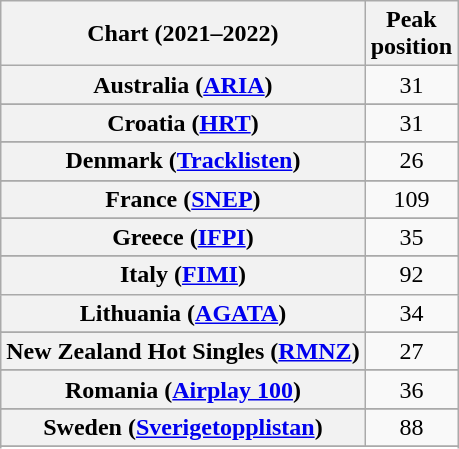<table class="wikitable sortable plainrowheaders" style="text-align:center">
<tr>
<th scope="col">Chart (2021–2022)</th>
<th scope="col">Peak<br>position</th>
</tr>
<tr>
<th scope="row">Australia (<a href='#'>ARIA</a>)</th>
<td>31</td>
</tr>
<tr>
</tr>
<tr>
</tr>
<tr>
</tr>
<tr>
</tr>
<tr>
</tr>
<tr>
<th scope="row">Croatia (<a href='#'>HRT</a>)</th>
<td>31</td>
</tr>
<tr>
</tr>
<tr>
</tr>
<tr>
<th scope="row">Denmark (<a href='#'>Tracklisten</a>)</th>
<td>26</td>
</tr>
<tr>
</tr>
<tr>
<th scope="row">France (<a href='#'>SNEP</a>)</th>
<td>109</td>
</tr>
<tr>
</tr>
<tr>
</tr>
<tr>
<th scope="row">Greece (<a href='#'>IFPI</a>)</th>
<td>35</td>
</tr>
<tr>
</tr>
<tr>
</tr>
<tr>
</tr>
<tr>
</tr>
<tr>
<th scope="row">Italy (<a href='#'>FIMI</a>)</th>
<td>92</td>
</tr>
<tr>
<th scope="row">Lithuania (<a href='#'>AGATA</a>)</th>
<td>34</td>
</tr>
<tr>
</tr>
<tr>
</tr>
<tr>
<th scope="row">New Zealand Hot Singles (<a href='#'>RMNZ</a>)</th>
<td>27</td>
</tr>
<tr>
</tr>
<tr>
</tr>
<tr>
<th scope="row">Romania (<a href='#'>Airplay 100</a>)</th>
<td>36</td>
</tr>
<tr>
</tr>
<tr>
</tr>
<tr>
</tr>
<tr>
<th scope="row">Sweden (<a href='#'>Sverigetopplistan</a>)</th>
<td>88</td>
</tr>
<tr>
</tr>
<tr>
</tr>
<tr>
</tr>
<tr>
</tr>
<tr>
</tr>
</table>
